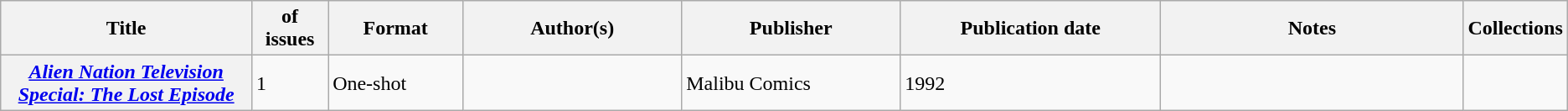<table class="wikitable">
<tr>
<th>Title</th>
<th style="width:40pt"> of issues</th>
<th style="width:75pt">Format</th>
<th style="width:125pt">Author(s)</th>
<th style="width:125pt">Publisher</th>
<th style="width:150pt">Publication date</th>
<th style="width:175pt">Notes</th>
<th>Collections</th>
</tr>
<tr>
<th><em><a href='#'>Alien Nation Television Special: The Lost Episode</a></em></th>
<td>1</td>
<td>One-shot</td>
<td></td>
<td>Malibu Comics</td>
<td>1992</td>
<td></td>
<td></td>
</tr>
</table>
